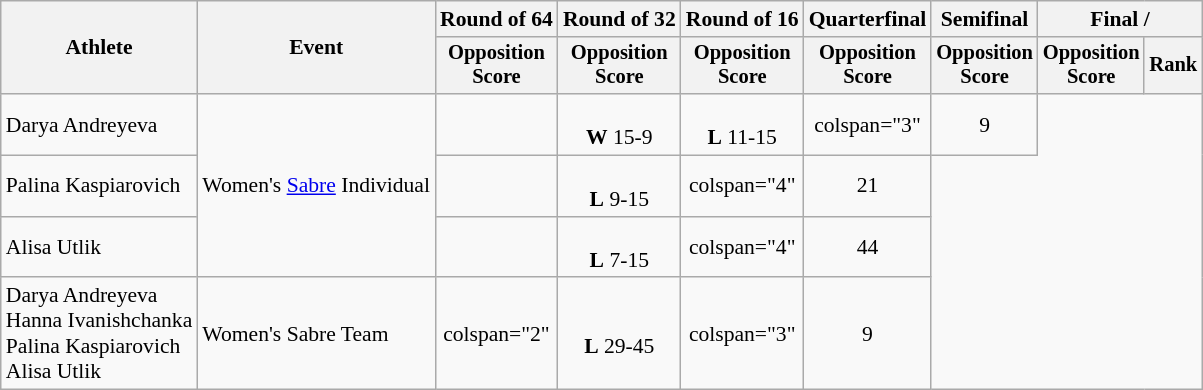<table class="wikitable" style="font-size:90%">
<tr>
<th rowspan="2">Athlete</th>
<th rowspan="2">Event</th>
<th>Round of 64</th>
<th>Round of 32</th>
<th>Round of 16</th>
<th>Quarterfinal</th>
<th>Semifinal</th>
<th colspan="2">Final / </th>
</tr>
<tr style="font-size:95%">
<th>Opposition<br>Score</th>
<th>Opposition<br>Score</th>
<th>Opposition<br>Score</th>
<th>Opposition<br>Score</th>
<th>Opposition<br>Score</th>
<th>Opposition<br>Score</th>
<th>Rank</th>
</tr>
<tr align="center">
<td align="left">Darya Andreyeva</td>
<td rowspan="3" align="left">Women's <a href='#'>Sabre</a> Individual</td>
<td></td>
<td><br><strong>W</strong> 15-9</td>
<td><br><strong>L</strong> 11-15</td>
<td>colspan="3"</td>
<td>9</td>
</tr>
<tr align="center">
<td align="left">Palina Kaspiarovich</td>
<td></td>
<td><br><strong>L</strong> 9-15</td>
<td>colspan="4" </td>
<td>21</td>
</tr>
<tr align="center">
<td align="left">Alisa Utlik</td>
<td></td>
<td><br><strong>L</strong> 7-15</td>
<td>colspan="4" </td>
<td>44</td>
</tr>
<tr align="center">
<td align="left">Darya Andreyeva<br>Hanna Ivanishchanka<br>Palina Kaspiarovich<br>Alisa Utlik</td>
<td align="left">Women's Sabre Team</td>
<td>colspan="2" </td>
<td><br><strong>L</strong> 29-45</td>
<td>colspan="3" </td>
<td>9</td>
</tr>
</table>
